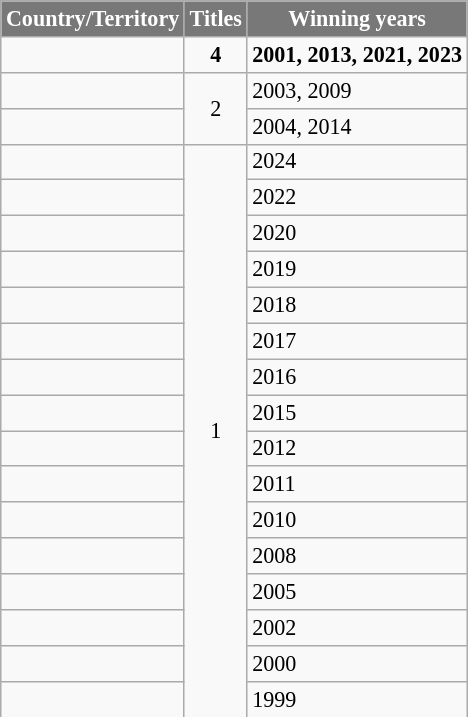<table class="wikitable sortable" style="font-size: 92%;">
<tr>
<th style="background-color:#787878;color:#FFFFFF;">Country/Territory</th>
<th style="background-color:#787878;color:#FFFFFF;">Titles</th>
<th style="background-color:#787878;color:#FFFFFF;">Winning years</th>
</tr>
<tr>
<td><strong></strong></td>
<td rowspan="1" align="center"><strong>4</strong></td>
<td><strong>2001, 2013, 2021, 2023</strong></td>
</tr>
<tr>
<td></td>
<td rowspan="2" align="center">2</td>
<td>2003, 2009</td>
</tr>
<tr>
<td></td>
<td>2004, 2014</td>
</tr>
<tr>
<td></td>
<td rowspan="16" align="center">1</td>
<td>2024</td>
</tr>
<tr>
<td></td>
<td>2022</td>
</tr>
<tr>
<td></td>
<td>2020</td>
</tr>
<tr>
<td></td>
<td>2019</td>
</tr>
<tr>
<td></td>
<td>2018</td>
</tr>
<tr>
<td></td>
<td>2017</td>
</tr>
<tr>
<td></td>
<td>2016</td>
</tr>
<tr>
<td></td>
<td>2015</td>
</tr>
<tr>
<td></td>
<td>2012</td>
</tr>
<tr>
<td></td>
<td>2011</td>
</tr>
<tr>
<td></td>
<td>2010</td>
</tr>
<tr>
<td></td>
<td>2008</td>
</tr>
<tr>
<td></td>
<td>2005</td>
</tr>
<tr>
<td></td>
<td>2002</td>
</tr>
<tr>
<td></td>
<td>2000</td>
</tr>
<tr>
<td></td>
<td>1999</td>
</tr>
</table>
